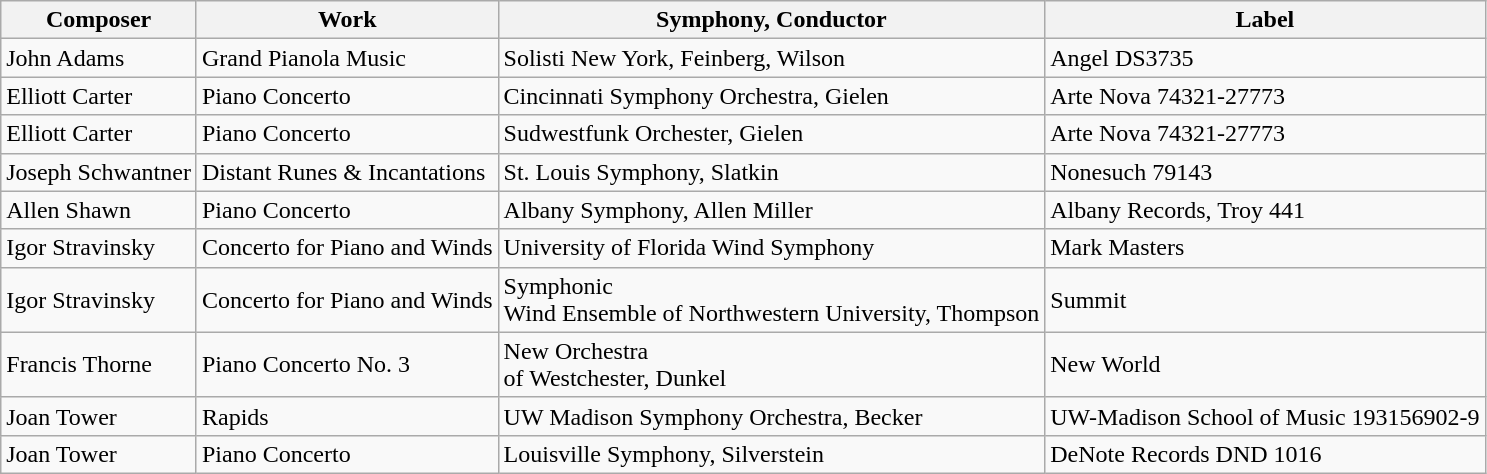<table class="wikitable">
<tr>
<th>Composer</th>
<th>Work</th>
<th>Symphony, Conductor</th>
<th>Label</th>
</tr>
<tr>
<td>John Adams</td>
<td>Grand Pianola Music</td>
<td>Solisti New York, Feinberg, Wilson</td>
<td>Angel DS3735</td>
</tr>
<tr>
<td>Elliott Carter</td>
<td>Piano Concerto</td>
<td>Cincinnati Symphony Orchestra, Gielen</td>
<td>Arte Nova 74321-27773</td>
</tr>
<tr>
<td>Elliott Carter</td>
<td>Piano Concerto</td>
<td>Sudwestfunk Orchester, Gielen</td>
<td>Arte Nova 74321-27773</td>
</tr>
<tr>
<td>Joseph Schwantner</td>
<td>Distant Runes & Incantations</td>
<td>St. Louis Symphony, Slatkin</td>
<td>Nonesuch 79143</td>
</tr>
<tr>
<td>Allen Shawn</td>
<td>Piano Concerto</td>
<td>Albany Symphony, Allen Miller</td>
<td>Albany Records, Troy 441</td>
</tr>
<tr>
<td>Igor Stravinsky</td>
<td>Concerto for Piano and Winds</td>
<td>University of Florida Wind Symphony</td>
<td>Mark Masters</td>
</tr>
<tr>
<td>Igor Stravinsky</td>
<td>Concerto for Piano and Winds</td>
<td>Symphonic<br>Wind Ensemble of Northwestern University,
Thompson</td>
<td>Summit</td>
</tr>
<tr>
<td>Francis Thorne</td>
<td>Piano Concerto No. 3</td>
<td>New Orchestra<br>of Westchester, Dunkel</td>
<td>New World</td>
</tr>
<tr>
<td>Joan Tower</td>
<td>Rapids</td>
<td>UW Madison Symphony Orchestra, Becker</td>
<td>UW-Madison School of Music 193156902-9</td>
</tr>
<tr>
<td>Joan Tower</td>
<td>Piano Concerto</td>
<td>Louisville Symphony, Silverstein</td>
<td>DeNote Records DND 1016</td>
</tr>
</table>
